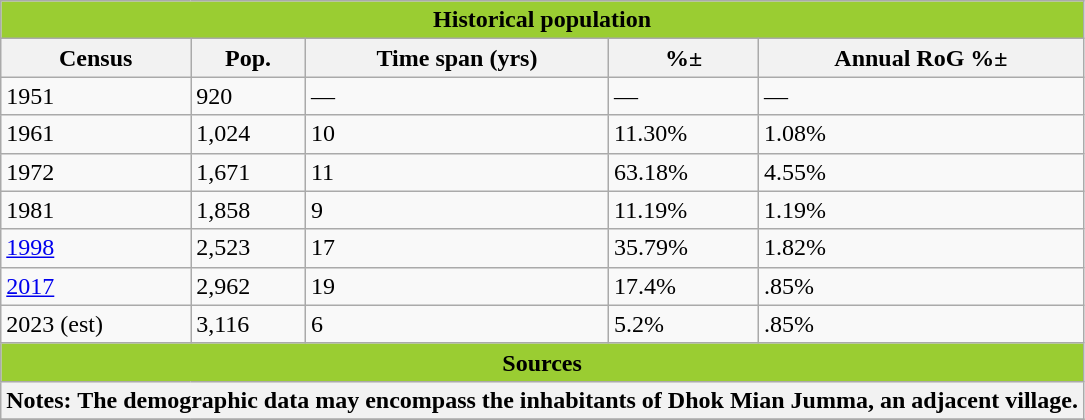<table class="sortable wikitable">
<tr>
<th colspan="5" style="text-align:center; background:YellowGreen;"><strong>Historical population</strong></th>
</tr>
<tr>
<th>Census</th>
<th>Pop.</th>
<th>Time span (yrs)</th>
<th>%±</th>
<th>Annual RoG %±</th>
</tr>
<tr>
<td>1951</td>
<td>920</td>
<td>—</td>
<td>—</td>
<td>—</td>
</tr>
<tr>
<td>1961</td>
<td>1,024</td>
<td>10</td>
<td>11.30%</td>
<td>1.08%</td>
</tr>
<tr>
<td>1972</td>
<td>1,671</td>
<td>11</td>
<td>63.18%</td>
<td>4.55%</td>
</tr>
<tr>
<td>1981</td>
<td>1,858</td>
<td>9</td>
<td>11.19%</td>
<td>1.19%</td>
</tr>
<tr>
<td><a href='#'>1998</a></td>
<td>2,523</td>
<td>17</td>
<td>35.79%</td>
<td>1.82%</td>
</tr>
<tr>
<td><a href='#'>2017</a></td>
<td>2,962</td>
<td>19</td>
<td>17.4%</td>
<td>.85%</td>
</tr>
<tr>
<td>2023 (est)</td>
<td>3,116</td>
<td>6</td>
<td>5.2%</td>
<td>.85%</td>
</tr>
<tr>
<th colspan="5" style="text-align:center; background:YellowGreen;"><strong>Sources</strong></th>
</tr>
<tr>
<th colspan="5" style="text-align:center;">Notes: The demographic data may encompass the inhabitants of Dhok Mian Jumma, an adjacent village.</th>
</tr>
<tr>
</tr>
</table>
